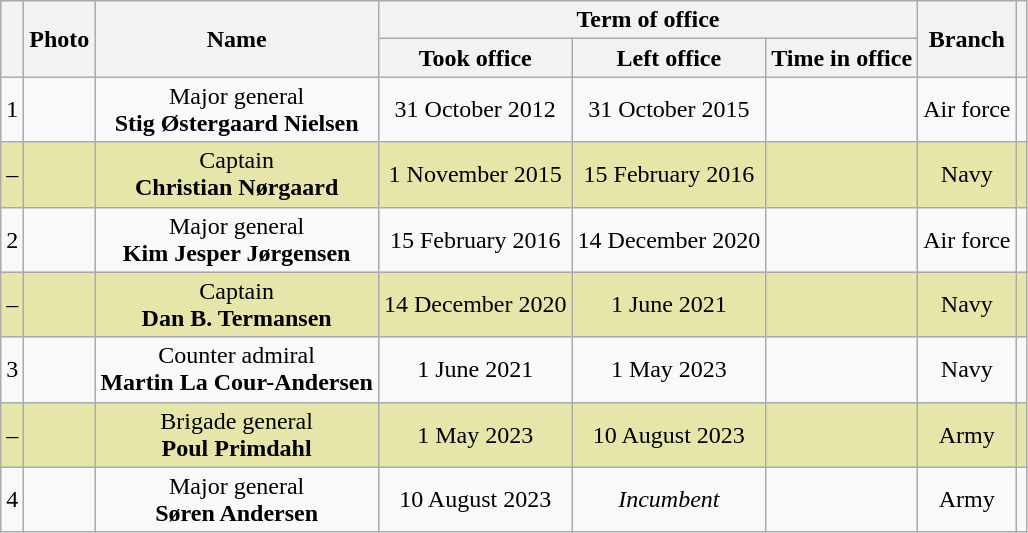<table class="wikitable" style="text-align:center">
<tr>
<th rowspan=2></th>
<th rowspan=2>Photo</th>
<th rowspan=2>Name<br></th>
<th colspan=3>Term of office</th>
<th rowspan=2>Branch</th>
<th rowspan=2></th>
</tr>
<tr>
<th>Took office</th>
<th>Left office</th>
<th>Time in office</th>
</tr>
<tr>
<td>1</td>
<td></td>
<td>Major general<br><strong>Stig Østergaard Nielsen</strong><br></td>
<td>31 October 2012</td>
<td>31 October 2015</td>
<td></td>
<td>Air force</td>
<td></td>
</tr>
<tr style="background:#e6e6aa;">
<td>–</td>
<td></td>
<td>Captain<br><strong>Christian Nørgaard</strong><br></td>
<td>1 November 2015</td>
<td>15 February 2016</td>
<td></td>
<td>Navy</td>
<td></td>
</tr>
<tr>
<td>2</td>
<td></td>
<td>Major general<br><strong>Kim Jesper Jørgensen</strong><br></td>
<td>15 February 2016</td>
<td>14 December 2020</td>
<td></td>
<td>Air force</td>
<td></td>
</tr>
<tr style="background:#e6e6aa;">
<td>–</td>
<td></td>
<td>Captain<br><strong>Dan B. Termansen</strong><br></td>
<td>14 December 2020</td>
<td>1 June 2021</td>
<td></td>
<td>Navy</td>
<td></td>
</tr>
<tr>
<td>3</td>
<td></td>
<td>Counter admiral<br><strong>Martin La Cour-Andersen</strong><br></td>
<td>1 June 2021</td>
<td>1 May 2023</td>
<td></td>
<td>Navy</td>
<td></td>
</tr>
<tr style="background:#e6e6aa;">
<td>–</td>
<td></td>
<td>Brigade general<br><strong>Poul Primdahl</strong><br></td>
<td>1 May 2023</td>
<td>10 August 2023</td>
<td></td>
<td>Army</td>
<td></td>
</tr>
<tr>
<td>4</td>
<td></td>
<td>Major general<br><strong>Søren Andersen</strong><br></td>
<td>10 August 2023</td>
<td><em>Incumbent</em></td>
<td></td>
<td>Army</td>
<td></td>
</tr>
</table>
